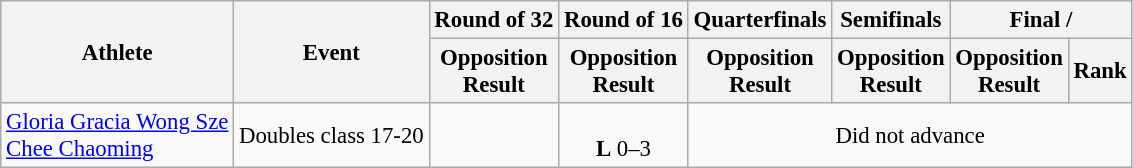<table class=wikitable style="font-size:95%">
<tr>
<th rowspan="2">Athlete</th>
<th rowspan="2">Event</th>
<th>Round of 32</th>
<th>Round of 16</th>
<th>Quarterfinals</th>
<th>Semifinals</th>
<th colspan="2">Final / </th>
</tr>
<tr>
<th>Opposition<br>Result</th>
<th>Opposition<br>Result</th>
<th>Opposition<br>Result</th>
<th>Opposition<br>Result</th>
<th>Opposition<br>Result</th>
<th>Rank</th>
</tr>
<tr align=center>
<td align=left><a href='#'>Gloria Gracia Wong Sze</a><br><a href='#'>Chee Chaoming</a></td>
<td align=left>Doubles class 17-20</td>
<td></td>
<td><br><strong>L</strong> 0–3</td>
<td colspan="4">Did not advance</td>
</tr>
</table>
